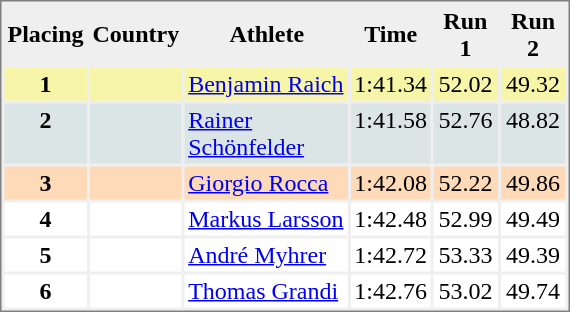<table style="border-style:solid;border-width:1px;border-color:#808080;background-color:#EFEFEF" cellspacing="2" cellpadding="2" width="380px">
<tr bgcolor="#EFEFEF">
<th align=center>Placing</th>
<th align=center>Country</th>
<th align=center>Athlete</th>
<th align=center>Time</th>
<th>Run 1</th>
<th>Run 2</th>
</tr>
<tr align="center" valign="top" bgcolor="#F7F6A8">
<th>1</th>
<td align=left></td>
<td align="left"><a href='#'>Benjamin Raich</a></td>
<td align="left">1:41.34</td>
<td>52.02</td>
<td>49.32</td>
</tr>
<tr align="center" valign="top" bgcolor="#DCE5E5">
<th>2</th>
<td align=left></td>
<td align="left"><a href='#'>Rainer Schönfelder</a></td>
<td align="left">1:41.58</td>
<td>52.76</td>
<td>48.82</td>
</tr>
<tr align="center" valign="top" bgcolor="#FFDAB9">
<th>3</th>
<td align=left></td>
<td align="left"><a href='#'>Giorgio Rocca</a></td>
<td align="left">1:42.08</td>
<td>52.22</td>
<td>49.86</td>
</tr>
<tr align="center" valign="top" bgcolor="#FFFFFF">
<th>4</th>
<td align=left></td>
<td align="left"><a href='#'>Markus Larsson</a></td>
<td align="left">1:42.48</td>
<td>52.99</td>
<td>49.49</td>
</tr>
<tr align="center" valign="top" bgcolor="#FFFFFF">
<th>5</th>
<td align=left></td>
<td align="left"><a href='#'>André Myhrer</a></td>
<td align="left">1:42.72</td>
<td>53.33</td>
<td>49.39</td>
</tr>
<tr align="center" valign="top" bgcolor="#FFFFFF">
<th>6</th>
<td align=left></td>
<td align="left"><a href='#'>Thomas Grandi</a></td>
<td align="left">1:42.76</td>
<td>53.02</td>
<td>49.74</td>
</tr>
</table>
